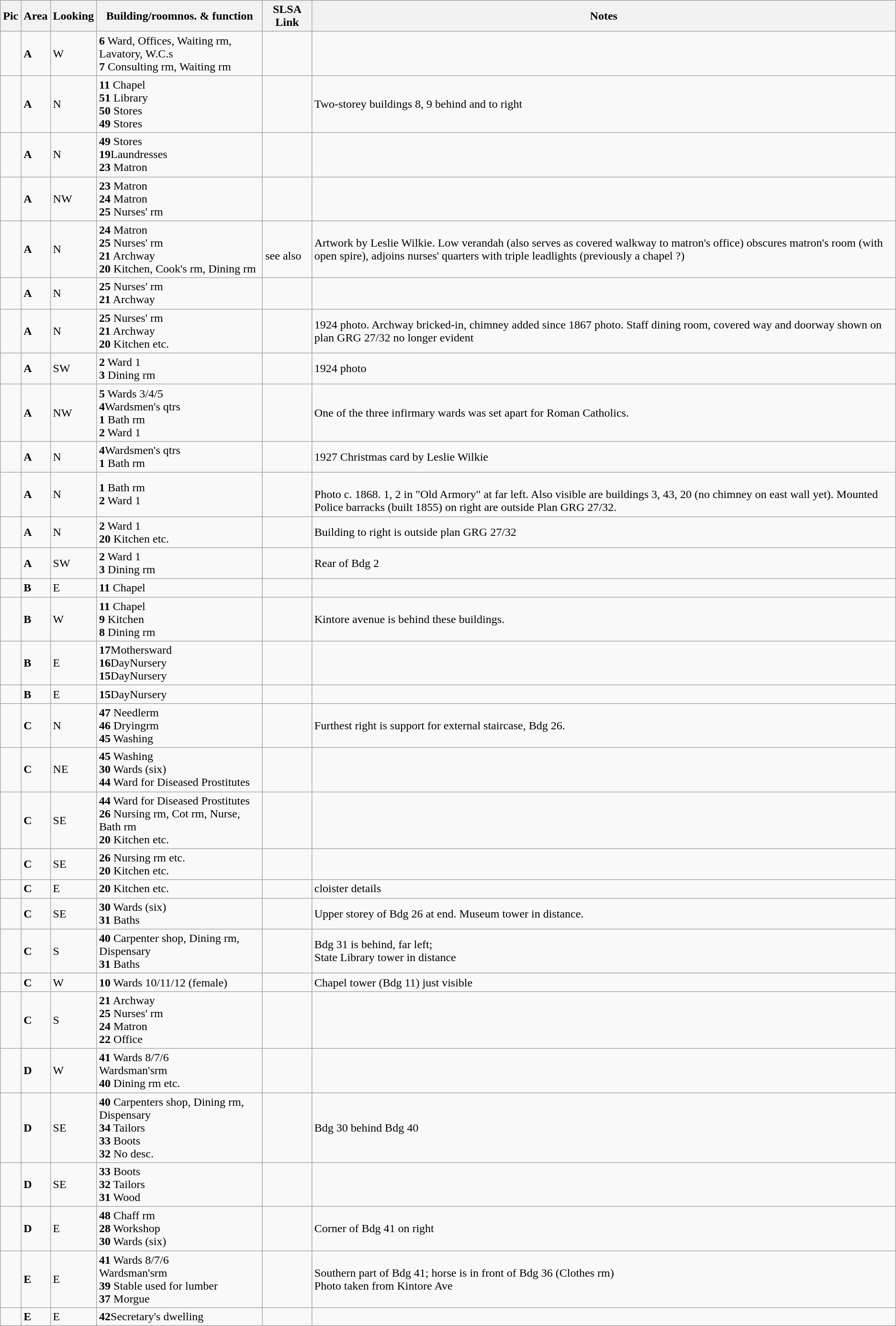<table class="wikitable">
<tr>
<th>Pic</th>
<th>Area</th>
<th>Looking</th>
<th>Building/roomnos. & function</th>
<th>SLSA Link</th>
<th>Notes</th>
</tr>
<tr>
<td></td>
<td><strong>A</strong></td>
<td>W</td>
<td><strong>6</strong> Ward, Offices, Waiting rm, Lavatory, W.C.s <br><strong>7</strong> Consulting rm, Waiting rm</td>
<td></td>
<td></td>
</tr>
<tr>
<td></td>
<td><strong>A</strong></td>
<td>N</td>
<td><strong>11</strong> Chapel<br><strong>51</strong> Library<br><strong>50</strong> Stores<br><strong>49</strong> Stores</td>
<td></td>
<td>Two-storey buildings 8, 9 behind and to right</td>
</tr>
<tr>
<td></td>
<td><strong>A</strong></td>
<td>N</td>
<td><strong>49</strong> Stores<br><strong>19</strong>Laundresses <br><strong>23</strong> Matron</td>
<td></td>
<td></td>
</tr>
<tr>
<td></td>
<td><strong>A</strong></td>
<td>NW</td>
<td><strong>23</strong> Matron<br><strong>24</strong> Matron<br><strong>25</strong> Nurses' rm</td>
<td></td>
<td></td>
</tr>
<tr>
<td></td>
<td><strong>A</strong></td>
<td>N</td>
<td><strong>24</strong> Matron <br><strong>25</strong> Nurses' rm <br><strong>21</strong> Archway <br><strong>20</strong> Kitchen, Cook's rm, Dining rm</td>
<td><br>see also<br></td>
<td>Artwork by Leslie Wilkie. Low verandah (also serves as covered walkway to matron's office) obscures matron's room (with open spire), adjoins nurses' quarters with triple leadlights (previously a chapel ?)</td>
</tr>
<tr>
<td></td>
<td><strong>A</strong></td>
<td>N</td>
<td><strong>25</strong> Nurses' rm<br><strong>21</strong> Archway</td>
<td></td>
<td></td>
</tr>
<tr>
<td></td>
<td><strong>A</strong></td>
<td>N</td>
<td><strong>25</strong> Nurses' rm<br><strong>21</strong> Archway<br><strong>20</strong> Kitchen etc.</td>
<td></td>
<td>1924 photo. Archway bricked-in, chimney added since 1867 photo. Staff dining room, covered way and doorway shown on plan GRG 27/32 no longer evident</td>
</tr>
<tr>
<td></td>
<td><strong>A</strong></td>
<td>SW</td>
<td><strong>2</strong> Ward 1 <br><strong>3</strong>  Dining rm</td>
<td></td>
<td>1924 photo</td>
</tr>
<tr>
<td></td>
<td><strong>A</strong></td>
<td>NW</td>
<td><strong>5</strong> Wards 3/4/5 <br><strong>4</strong>Wardsmen's qtrs <br><strong>1</strong> Bath rm <br><strong>2</strong> Ward 1</td>
<td></td>
<td>One of the three infirmary wards was set apart for Roman Catholics.</td>
</tr>
<tr>
<td></td>
<td><strong>A</strong></td>
<td>N</td>
<td><strong>4</strong>Wardsmen's qtrs <br><strong>1</strong> Bath rm</td>
<td></td>
<td>1927 Christmas card by Leslie Wilkie</td>
</tr>
<tr>
<td></td>
<td><strong>A</strong></td>
<td>N</td>
<td><strong>1</strong> Bath rm <br><strong>2</strong> Ward 1</td>
<td></td>
<td><br>Photo c. 1868. 1, 2 in "Old Armory" at far left. Also visible are buildings 3, 43, 20 (no chimney on east wall yet). Mounted Police barracks (built 1855) on right are outside Plan GRG 27/32.</td>
</tr>
<tr>
<td></td>
<td><strong>A</strong></td>
<td>N</td>
<td><strong>2</strong> Ward 1 <br><strong>20</strong> Kitchen etc.</td>
<td></td>
<td>Building to right is outside plan GRG 27/32</td>
</tr>
<tr>
<td></td>
<td><strong>A</strong></td>
<td>SW</td>
<td><strong>2</strong> Ward 1 <br><strong>3</strong> Dining rm</td>
<td></td>
<td>Rear of Bdg 2</td>
</tr>
<tr>
<td></td>
<td><strong>B</strong></td>
<td>E</td>
<td><strong>11</strong> Chapel</td>
<td></td>
<td></td>
</tr>
<tr>
<td></td>
<td><strong>B</strong></td>
<td>W</td>
<td><strong>11</strong> Chapel <br><strong>9</strong> Kitchen <br><strong>8</strong> Dining rm</td>
<td></td>
<td>Kintore avenue is behind these buildings.</td>
</tr>
<tr>
<td></td>
<td><strong>B</strong></td>
<td>E</td>
<td><strong>17</strong>Mothersward <br><strong>16</strong>DayNursery <br><strong>15</strong>DayNursery</td>
<td></td>
<td></td>
</tr>
<tr>
<td></td>
<td><strong>B</strong></td>
<td>E</td>
<td><strong>15</strong>DayNursery</td>
<td></td>
<td></td>
</tr>
<tr>
<td></td>
<td><strong>C</strong></td>
<td>N</td>
<td><strong>47</strong> Needlerm <br><strong>46</strong> Dryingrm <br><strong>45</strong> Washing</td>
<td></td>
<td>Furthest right is support for external staircase, Bdg 26.</td>
</tr>
<tr>
<td></td>
<td><strong>C</strong></td>
<td>NE</td>
<td><strong>45</strong> Washing <br><strong>30</strong> Wards (six) <br><strong>44</strong> Ward for Diseased Prostitutes</td>
<td></td>
<td></td>
</tr>
<tr>
<td></td>
<td><strong>C</strong></td>
<td>SE</td>
<td><strong>44</strong> Ward for Diseased Prostitutes<br><strong>26</strong> Nursing rm, Cot rm, Nurse, Bath rm<br><strong>20</strong> Kitchen etc.</td>
<td></td>
<td></td>
</tr>
<tr>
<td></td>
<td><strong>C</strong></td>
<td>SE</td>
<td><strong>26</strong> Nursing rm etc.<br><strong>20</strong> Kitchen etc.</td>
<td></td>
<td></td>
</tr>
<tr>
<td></td>
<td><strong>C</strong></td>
<td>E</td>
<td><strong>20</strong> Kitchen etc.</td>
<td></td>
<td>cloister details</td>
</tr>
<tr>
<td></td>
<td><strong>C</strong></td>
<td>SE</td>
<td><strong>30</strong> Wards (six)<br><strong>31</strong> Baths</td>
<td></td>
<td>Upper storey of Bdg 26 at end. Museum tower in distance.</td>
</tr>
<tr>
<td></td>
<td><strong>C</strong></td>
<td>S</td>
<td><strong>40</strong> Carpenter shop, Dining rm, Dispensary<br><strong>31</strong> Baths</td>
<td></td>
<td>Bdg 31 is behind, far left;<br>State Library tower in distance</td>
</tr>
<tr>
<td></td>
<td><strong>C</strong></td>
<td>W</td>
<td><strong>10</strong> Wards 10/11/12 (female)</td>
<td></td>
<td>Chapel tower (Bdg 11) just visible</td>
</tr>
<tr>
<td></td>
<td><strong>C</strong></td>
<td>S</td>
<td><strong>21</strong> Archway<br><strong>25</strong> Nurses' rm<br><strong>24</strong> Matron <br><strong>22</strong> Office</td>
<td></td>
<td></td>
</tr>
<tr>
<td></td>
<td><strong>D</strong></td>
<td>W</td>
<td><strong>41</strong> Wards 8/7/6 <br>Wardsman'srm<br><strong>40</strong> Dining rm etc.</td>
<td></td>
<td></td>
</tr>
<tr>
<td></td>
<td><strong>D</strong></td>
<td>SE</td>
<td><strong>40</strong> Carpenters shop, Dining rm, Dispensary<br><strong>34</strong> Tailors<br><strong>33</strong> Boots<br><strong>32</strong> No desc.</td>
<td></td>
<td>Bdg 30 behind Bdg 40</td>
</tr>
<tr>
<td></td>
<td><strong>D</strong></td>
<td>SE</td>
<td><strong>33</strong> Boots<br><strong>32</strong> Tailors <br><strong>31</strong> Wood</td>
<td></td>
<td></td>
</tr>
<tr>
<td></td>
<td><strong>D</strong></td>
<td>E</td>
<td><strong>48</strong> Chaff rm<br><strong>28</strong> Workshop<br><strong>30</strong> Wards (six)</td>
<td></td>
<td>Corner of Bdg 41 on right</td>
</tr>
<tr>
<td></td>
<td><strong>E</strong></td>
<td>E</td>
<td><strong>41</strong> Wards 8/7/6 <br>Wardsman'srm <br><strong>39</strong> Stable used for lumber <br><strong>37</strong> Morgue</td>
<td></td>
<td>Southern part of Bdg 41; horse is in front of Bdg 36 (Clothes rm)<br>Photo taken from Kintore Ave</td>
</tr>
<tr>
<td></td>
<td><strong>E</strong></td>
<td>E</td>
<td><strong>42</strong>Secretary's dwelling</td>
<td></td>
<td></td>
</tr>
</table>
